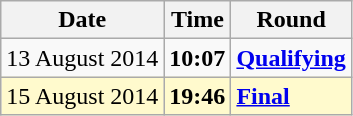<table class="wikitable">
<tr>
<th>Date</th>
<th>Time</th>
<th>Round</th>
</tr>
<tr>
<td>13 August 2014</td>
<td><strong>10:07</strong></td>
<td><strong><a href='#'>Qualifying</a></strong></td>
</tr>
<tr style=background:lemonchiffon>
<td>15 August 2014</td>
<td><strong>19:46</strong></td>
<td><strong><a href='#'>Final</a></strong></td>
</tr>
</table>
